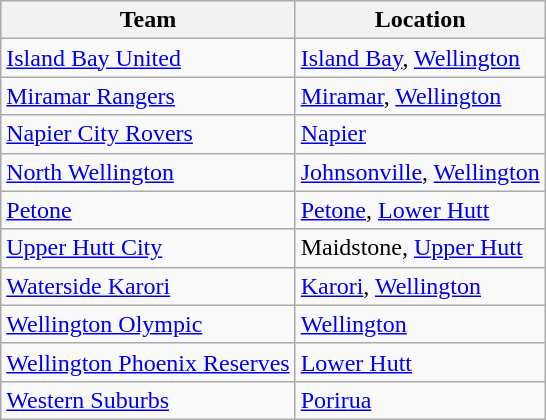<table class="wikitable sortable">
<tr>
<th>Team</th>
<th>Location</th>
</tr>
<tr>
<td><a href='#'>Island Bay United</a></td>
<td><a href='#'>Island Bay</a>, <a href='#'>Wellington</a></td>
</tr>
<tr>
<td><a href='#'>Miramar Rangers</a></td>
<td><a href='#'>Miramar</a>, <a href='#'>Wellington</a></td>
</tr>
<tr>
<td><a href='#'>Napier City Rovers</a></td>
<td><a href='#'>Napier</a></td>
</tr>
<tr>
<td><a href='#'>North Wellington</a></td>
<td><a href='#'>Johnsonville</a>, <a href='#'>Wellington</a></td>
</tr>
<tr>
<td><a href='#'>Petone</a></td>
<td><a href='#'>Petone</a>, <a href='#'>Lower Hutt</a></td>
</tr>
<tr>
<td><a href='#'>Upper Hutt City</a></td>
<td>Maidstone, <a href='#'>Upper Hutt</a></td>
</tr>
<tr>
<td><a href='#'>Waterside Karori</a></td>
<td><a href='#'>Karori</a>, <a href='#'>Wellington</a></td>
</tr>
<tr>
<td><a href='#'>Wellington Olympic</a></td>
<td><a href='#'>Wellington</a></td>
</tr>
<tr>
<td><a href='#'>Wellington Phoenix Reserves</a></td>
<td><a href='#'>Lower Hutt</a></td>
</tr>
<tr>
<td><a href='#'>Western Suburbs</a></td>
<td><a href='#'>Porirua</a></td>
</tr>
</table>
